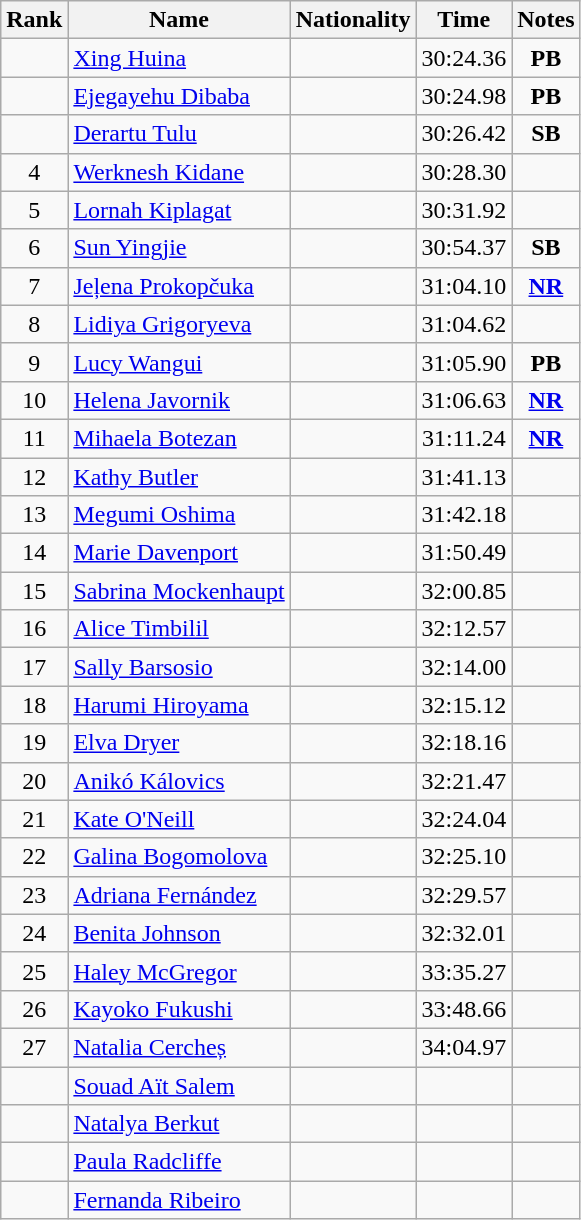<table class="wikitable sortable" style="text-align:center">
<tr>
<th>Rank</th>
<th>Name</th>
<th>Nationality</th>
<th>Time</th>
<th>Notes</th>
</tr>
<tr>
<td></td>
<td align="left"><a href='#'>Xing Huina</a></td>
<td align=left></td>
<td>30:24.36</td>
<td><strong>PB</strong></td>
</tr>
<tr>
<td></td>
<td align="left"><a href='#'>Ejegayehu Dibaba</a></td>
<td align=left></td>
<td>30:24.98</td>
<td><strong>PB</strong></td>
</tr>
<tr>
<td></td>
<td align="left"><a href='#'>Derartu Tulu</a></td>
<td align=left></td>
<td>30:26.42</td>
<td><strong>SB</strong></td>
</tr>
<tr>
<td>4</td>
<td align="left"><a href='#'>Werknesh Kidane</a></td>
<td align=left></td>
<td>30:28.30</td>
<td></td>
</tr>
<tr>
<td>5</td>
<td align="left"><a href='#'>Lornah Kiplagat</a></td>
<td align=left></td>
<td>30:31.92</td>
<td></td>
</tr>
<tr>
<td>6</td>
<td align="left"><a href='#'>Sun Yingjie</a></td>
<td align=left></td>
<td>30:54.37</td>
<td><strong>SB</strong></td>
</tr>
<tr>
<td>7</td>
<td align="left"><a href='#'>Jeļena Prokopčuka</a></td>
<td align=left></td>
<td>31:04.10</td>
<td><strong><a href='#'>NR</a></strong></td>
</tr>
<tr>
<td>8</td>
<td align="left"><a href='#'>Lidiya Grigoryeva</a></td>
<td align=left></td>
<td>31:04.62</td>
<td></td>
</tr>
<tr>
<td>9</td>
<td align="left"><a href='#'>Lucy Wangui</a></td>
<td align=left></td>
<td>31:05.90</td>
<td><strong>PB</strong></td>
</tr>
<tr>
<td>10</td>
<td align="left"><a href='#'>Helena Javornik</a></td>
<td align=left></td>
<td>31:06.63</td>
<td><strong><a href='#'>NR</a></strong></td>
</tr>
<tr>
<td>11</td>
<td align="left"><a href='#'>Mihaela Botezan</a></td>
<td align=left></td>
<td>31:11.24</td>
<td><strong><a href='#'>NR</a></strong></td>
</tr>
<tr>
<td>12</td>
<td align="left"><a href='#'>Kathy Butler</a></td>
<td align=left></td>
<td>31:41.13</td>
<td></td>
</tr>
<tr>
<td>13</td>
<td align="left"><a href='#'>Megumi Oshima</a></td>
<td align=left></td>
<td>31:42.18</td>
<td></td>
</tr>
<tr>
<td>14</td>
<td align="left"><a href='#'>Marie Davenport</a></td>
<td align=left></td>
<td>31:50.49</td>
<td></td>
</tr>
<tr>
<td>15</td>
<td align="left"><a href='#'>Sabrina Mockenhaupt</a></td>
<td align=left></td>
<td>32:00.85</td>
<td></td>
</tr>
<tr>
<td>16</td>
<td align="left"><a href='#'>Alice Timbilil</a></td>
<td align=left></td>
<td>32:12.57</td>
<td></td>
</tr>
<tr>
<td>17</td>
<td align="left"><a href='#'>Sally Barsosio</a></td>
<td align=left></td>
<td>32:14.00</td>
<td></td>
</tr>
<tr>
<td>18</td>
<td align="left"><a href='#'>Harumi Hiroyama</a></td>
<td align=left></td>
<td>32:15.12</td>
<td></td>
</tr>
<tr>
<td>19</td>
<td align="left"><a href='#'>Elva Dryer</a></td>
<td align=left></td>
<td>32:18.16</td>
<td></td>
</tr>
<tr>
<td>20</td>
<td align="left"><a href='#'>Anikó Kálovics</a></td>
<td align=left></td>
<td>32:21.47</td>
<td></td>
</tr>
<tr>
<td>21</td>
<td align="left"><a href='#'>Kate O'Neill</a></td>
<td align=left></td>
<td>32:24.04</td>
<td></td>
</tr>
<tr>
<td>22</td>
<td align="left"><a href='#'>Galina Bogomolova</a></td>
<td align=left></td>
<td>32:25.10</td>
<td></td>
</tr>
<tr>
<td>23</td>
<td align="left"><a href='#'>Adriana Fernández</a></td>
<td align=left></td>
<td>32:29.57</td>
<td></td>
</tr>
<tr>
<td>24</td>
<td align="left"><a href='#'>Benita Johnson</a></td>
<td align=left></td>
<td>32:32.01</td>
<td></td>
</tr>
<tr>
<td>25</td>
<td align="left"><a href='#'>Haley McGregor</a></td>
<td align=left></td>
<td>33:35.27</td>
<td></td>
</tr>
<tr>
<td>26</td>
<td align="left"><a href='#'>Kayoko Fukushi</a></td>
<td align=left></td>
<td>33:48.66</td>
<td></td>
</tr>
<tr>
<td>27</td>
<td align="left"><a href='#'>Natalia Cercheș</a></td>
<td align=left></td>
<td>34:04.97</td>
<td></td>
</tr>
<tr>
<td></td>
<td align="left"><a href='#'>Souad Aït Salem</a></td>
<td align=left></td>
<td></td>
<td></td>
</tr>
<tr>
<td></td>
<td align="left"><a href='#'>Natalya Berkut</a></td>
<td align=left></td>
<td></td>
<td></td>
</tr>
<tr>
<td></td>
<td align="left"><a href='#'>Paula Radcliffe</a></td>
<td align=left></td>
<td></td>
<td></td>
</tr>
<tr>
<td></td>
<td align="left"><a href='#'>Fernanda Ribeiro</a></td>
<td align=left></td>
<td></td>
<td></td>
</tr>
</table>
